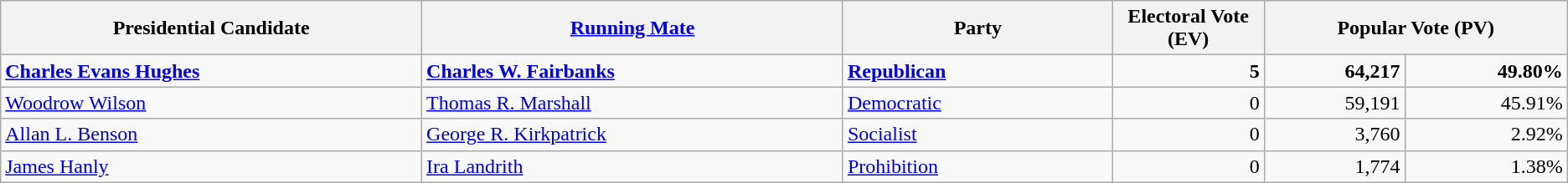<table class="wikitable">
<tr>
<th width="25%">Presidential Candidate</th>
<th width="25%"><a href='#'>Running Mate</a></th>
<th width="16%">Party</th>
<th width="9%">Electoral Vote (EV)</th>
<th colspan="2" width="18%">Popular Vote (PV)</th>
</tr>
<tr>
<td><strong><a href='#'>Charles Evans Hughes</a></strong></td>
<td><strong><a href='#'>Charles W. Fairbanks</a></strong></td>
<td><strong><a href='#'>Republican</a></strong></td>
<td align="right"><strong>5</strong></td>
<td align="right"><strong>64,217</strong></td>
<td align="right"><strong>49.80%</strong></td>
</tr>
<tr>
<td><a href='#'>Woodrow Wilson</a></td>
<td><a href='#'>Thomas R. Marshall</a></td>
<td><a href='#'>Democratic</a></td>
<td align="right">0</td>
<td align="right">59,191</td>
<td align="right">45.91%</td>
</tr>
<tr>
<td><a href='#'>Allan L. Benson</a></td>
<td><a href='#'>George R. Kirkpatrick</a></td>
<td><a href='#'>Socialist</a></td>
<td align="right">0</td>
<td align="right">3,760</td>
<td align="right">2.92%</td>
</tr>
<tr>
<td><a href='#'>James Hanly</a></td>
<td><a href='#'>Ira Landrith</a></td>
<td><a href='#'>Prohibition</a></td>
<td align="right">0</td>
<td align="right">1,774</td>
<td align="right">1.38%</td>
</tr>
</table>
